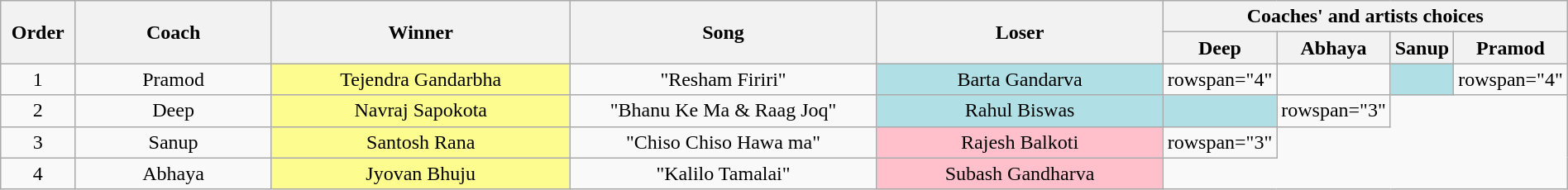<table class="wikitable plainrowheaders" style="text-align:center; width:100%;">
<tr>
<th scope="col" style="width:05%;" rowspan="2">Order</th>
<th scope="col" style="width:15%;" rowspan="2">Coach</th>
<th scope="col" style="width:23%;" rowspan="2">Winner</th>
<th scope="col" style="width:24%;" rowspan="2">Song</th>
<th scope="col" style="width:22%;" rowspan="2">Loser</th>
<th scope="col" style="width:20%;" colspan="4">Coaches' and artists choices</th>
</tr>
<tr>
<th scope="col" style="width:05%;">Deep</th>
<th scope="col" style="width:05%;">Abhaya</th>
<th scope="col" style="width:05%;">Sanup</th>
<th scope="col" style="width:05%;">Pramod</th>
</tr>
<tr>
<td scope="row">1</td>
<td>Pramod</td>
<td style="background:#fdfc8f;text-align:center;">Tejendra Gandarbha</td>
<td>"Resham Firiri"</td>
<td style="background:#b0e0e6;text-align:center;">Barta Gandarva</td>
<td>rowspan="4" </td>
<td><strong></strong></td>
<td style="background:#b0e0e6;text-align:center;"><strong></strong></td>
<td>rowspan="4" </td>
</tr>
<tr>
<td scope="row">2</td>
<td>Deep</td>
<td style="background:#fdfc8f;text-align:center;">Navraj Sapokota</td>
<td>"Bhanu Ke Ma & Raag Joq"</td>
<td style="background:#b0e0e6;text-align:center;">Rahul Biswas</td>
<td style="background:#b0e0e6;text-align:center;"><strong></strong></td>
<td>rowspan="3" </td>
</tr>
<tr>
<td scope="row">3</td>
<td>Sanup</td>
<td style="background:#fdfc8f;text-align:center;">Santosh Rana</td>
<td>"Chiso Chiso Hawa ma"</td>
<td style="background:pink;text-align:center;">Rajesh Balkoti</td>
<td>rowspan="3" </td>
</tr>
<tr>
<td scope="row">4</td>
<td>Abhaya</td>
<td style="background:#fdfc8f;text-align:center;">Jyovan Bhuju</td>
<td>"Kalilo Tamalai"</td>
<td style="background:pink;text-align:center;">Subash Gandharva</td>
</tr>
</table>
